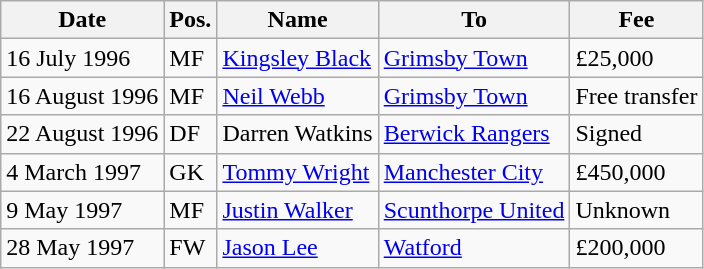<table class="wikitable">
<tr>
<th>Date</th>
<th>Pos.</th>
<th>Name</th>
<th>To</th>
<th>Fee</th>
</tr>
<tr>
<td>16 July 1996</td>
<td>MF</td>
<td><a href='#'>Kingsley Black</a></td>
<td><a href='#'>Grimsby Town</a></td>
<td>£25,000</td>
</tr>
<tr>
<td>16 August 1996</td>
<td>MF</td>
<td><a href='#'>Neil Webb</a></td>
<td><a href='#'>Grimsby Town</a></td>
<td>Free transfer</td>
</tr>
<tr>
<td>22 August 1996</td>
<td>DF</td>
<td>Darren Watkins</td>
<td><a href='#'>Berwick Rangers</a></td>
<td>Signed</td>
</tr>
<tr>
<td>4 March 1997</td>
<td>GK</td>
<td><a href='#'>Tommy Wright</a></td>
<td><a href='#'>Manchester City</a></td>
<td>£450,000</td>
</tr>
<tr>
<td>9 May 1997</td>
<td>MF</td>
<td><a href='#'>Justin Walker</a></td>
<td><a href='#'>Scunthorpe United</a></td>
<td>Unknown</td>
</tr>
<tr>
<td>28 May 1997</td>
<td>FW</td>
<td><a href='#'>Jason Lee</a></td>
<td><a href='#'>Watford</a></td>
<td>£200,000</td>
</tr>
</table>
